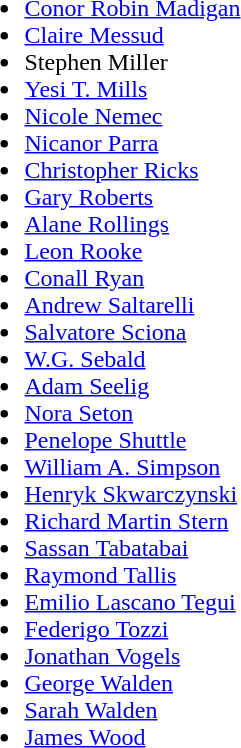<table align="right" summary="right column visually third">
<tr>
<td align="left"><br><ul><li><a href='#'>Conor Robin Madigan</a></li><li><a href='#'>Claire Messud</a></li><li>Stephen Miller</li><li><a href='#'>Yesi T. Mills</a></li><li><a href='#'>Nicole Nemec</a></li><li><a href='#'>Nicanor Parra</a></li><li><a href='#'>Christopher Ricks</a></li><li><a href='#'>Gary Roberts</a></li><li><a href='#'>Alane Rollings</a></li><li><a href='#'>Leon Rooke</a></li><li><a href='#'>Conall Ryan</a></li><li><a href='#'>Andrew Saltarelli</a></li><li><a href='#'>Salvatore Sciona</a></li><li><a href='#'>W.G. Sebald</a></li><li><a href='#'>Adam Seelig</a></li><li><a href='#'>Nora Seton</a></li><li><a href='#'>Penelope Shuttle</a></li><li><a href='#'>William A. Simpson</a></li><li><a href='#'>Henryk Skwarczynski</a></li><li><a href='#'>Richard Martin Stern</a></li><li><a href='#'>Sassan Tabatabai</a></li><li><a href='#'>Raymond Tallis</a></li><li><a href='#'>Emilio Lascano Tegui</a></li><li><a href='#'>Federigo Tozzi</a></li><li><a href='#'>Jonathan Vogels</a></li><li><a href='#'>George Walden</a></li><li><a href='#'>Sarah Walden</a></li><li><a href='#'>James Wood</a></li></ul></td>
</tr>
</table>
